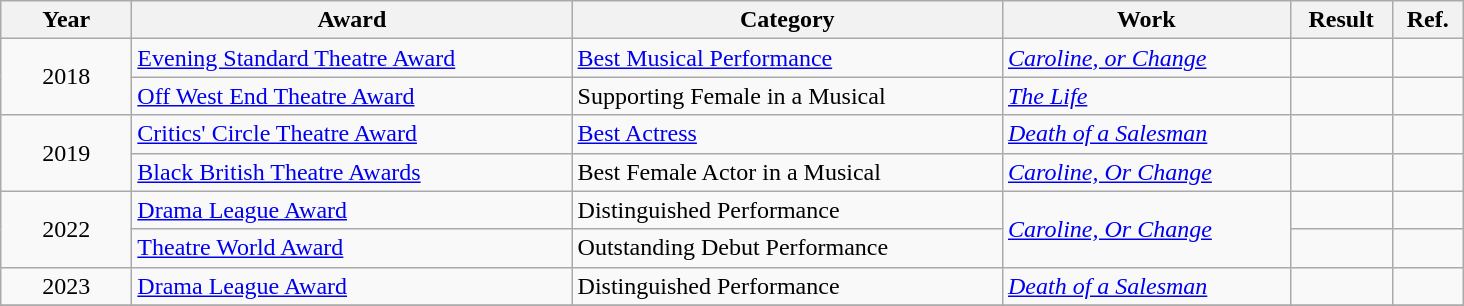<table class="wikitable" style="width:61em;">
<tr>
<th scope="col" style="width:5em;">Year</th>
<th>Award</th>
<th>Category</th>
<th>Work</th>
<th>Result</th>
<th>Ref.</th>
</tr>
<tr>
<td rowspan="2" style="text-align:center;">2018</td>
<td><a href='#'>Evening Standard Theatre Award</a></td>
<td><a href='#'>Best Musical Performance</a></td>
<td><em><a href='#'>Caroline, or Change</a></em></td>
<td></td>
<td></td>
</tr>
<tr>
<td><a href='#'>Off West End Theatre Award</a></td>
<td>Supporting Female in a Musical</td>
<td><a href='#'><em>The Life</em></a></td>
<td></td>
<td></td>
</tr>
<tr>
<td rowspan="2" style="text-align:center;">2019</td>
<td><a href='#'>Critics' Circle Theatre Award</a></td>
<td><a href='#'>Best Actress</a></td>
<td><em><a href='#'>Death of a Salesman</a></em></td>
<td></td>
<td></td>
</tr>
<tr>
<td><a href='#'>Black British Theatre Awards</a></td>
<td>Best Female Actor in a Musical</td>
<td><em><a href='#'>Caroline, Or Change</a></em></td>
<td></td>
<td></td>
</tr>
<tr>
<td rowspan="2" style="text-align:center;">2022</td>
<td><a href='#'>Drama League Award</a></td>
<td>Distinguished Performance</td>
<td rowspan="2"><em><a href='#'>Caroline, Or Change</a></em></td>
<td></td>
<td></td>
</tr>
<tr>
<td><a href='#'>Theatre World Award</a></td>
<td>Outstanding Debut Performance</td>
<td></td>
<td></td>
</tr>
<tr>
<td style="text-align:center;">2023</td>
<td><a href='#'>Drama League Award</a></td>
<td>Distinguished Performance</td>
<td><em><a href='#'>Death of a Salesman</a></em></td>
<td></td>
<td></td>
</tr>
<tr>
</tr>
</table>
